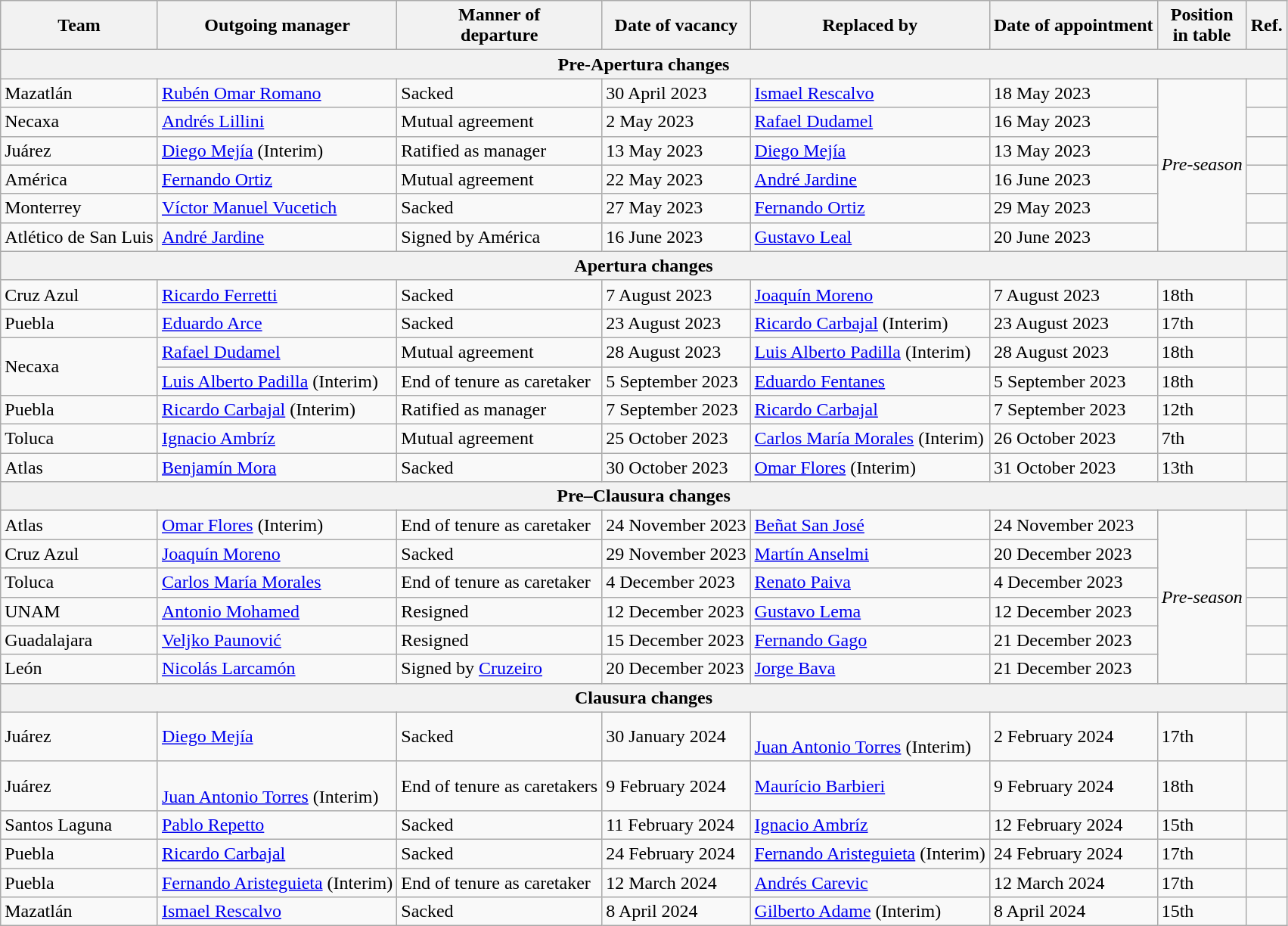<table class="wikitable sortable">
<tr>
<th>Team</th>
<th>Outgoing manager</th>
<th>Manner of <br> departure</th>
<th>Date of vacancy</th>
<th>Replaced by</th>
<th>Date of appointment</th>
<th>Position <br> in table</th>
<th>Ref.</th>
</tr>
<tr>
<th colspan=8>Pre-Apertura changes</th>
</tr>
<tr>
<td>Mazatlán</td>
<td> <a href='#'>Rubén Omar Romano</a></td>
<td>Sacked</td>
<td>30 April 2023</td>
<td> <a href='#'>Ismael Rescalvo</a></td>
<td>18 May 2023</td>
<td rowspan=6><em>Pre-season</em></td>
<td></td>
</tr>
<tr>
<td>Necaxa</td>
<td> <a href='#'>Andrés Lillini</a></td>
<td>Mutual agreement</td>
<td>2 May 2023</td>
<td> <a href='#'>Rafael Dudamel</a></td>
<td>16 May 2023</td>
<td></td>
</tr>
<tr>
<td>Juárez</td>
<td> <a href='#'>Diego Mejía</a> (Interim)</td>
<td>Ratified as manager</td>
<td>13 May 2023</td>
<td> <a href='#'>Diego Mejía</a></td>
<td>13 May 2023</td>
<td></td>
</tr>
<tr>
<td>América</td>
<td> <a href='#'>Fernando Ortiz</a></td>
<td>Mutual agreement</td>
<td>22 May 2023</td>
<td> <a href='#'>André Jardine</a></td>
<td>16 June 2023</td>
<td></td>
</tr>
<tr>
<td>Monterrey</td>
<td> <a href='#'>Víctor Manuel Vucetich</a></td>
<td>Sacked</td>
<td>27 May 2023</td>
<td> <a href='#'>Fernando Ortiz</a></td>
<td>29 May 2023</td>
<td></td>
</tr>
<tr>
<td>Atlético de San Luis</td>
<td> <a href='#'>André Jardine</a></td>
<td>Signed by América</td>
<td>16 June 2023</td>
<td> <a href='#'>Gustavo Leal</a></td>
<td>20 June 2023</td>
<td></td>
</tr>
<tr>
<th colspan=8>Apertura changes</th>
</tr>
<tr>
<td>Cruz Azul</td>
<td> <a href='#'>Ricardo Ferretti</a></td>
<td>Sacked</td>
<td>7 August 2023</td>
<td> <a href='#'>Joaquín Moreno</a></td>
<td>7 August 2023</td>
<td>18th</td>
<td></td>
</tr>
<tr>
<td>Puebla</td>
<td> <a href='#'>Eduardo Arce</a></td>
<td>Sacked</td>
<td>23 August 2023</td>
<td> <a href='#'>Ricardo Carbajal</a> (Interim)</td>
<td>23 August 2023</td>
<td>17th</td>
<td></td>
</tr>
<tr>
<td rowspan=2>Necaxa</td>
<td> <a href='#'>Rafael Dudamel</a></td>
<td>Mutual agreement</td>
<td>28 August 2023</td>
<td> <a href='#'>Luis Alberto Padilla</a> (Interim)</td>
<td>28 August 2023</td>
<td>18th</td>
<td></td>
</tr>
<tr>
<td> <a href='#'>Luis Alberto Padilla</a> (Interim)</td>
<td>End of tenure as caretaker</td>
<td>5 September 2023</td>
<td> <a href='#'>Eduardo Fentanes</a></td>
<td>5 September 2023</td>
<td>18th</td>
<td></td>
</tr>
<tr>
<td>Puebla</td>
<td> <a href='#'>Ricardo Carbajal</a> (Interim)</td>
<td>Ratified as manager</td>
<td>7 September 2023</td>
<td> <a href='#'>Ricardo Carbajal</a></td>
<td>7 September 2023</td>
<td>12th</td>
<td></td>
</tr>
<tr>
<td>Toluca</td>
<td> <a href='#'>Ignacio Ambríz</a></td>
<td>Mutual agreement</td>
<td>25 October 2023</td>
<td> <a href='#'>Carlos María Morales</a> (Interim)</td>
<td>26 October 2023</td>
<td>7th</td>
<td></td>
</tr>
<tr>
<td>Atlas</td>
<td> <a href='#'>Benjamín Mora</a></td>
<td>Sacked</td>
<td>30 October 2023</td>
<td> <a href='#'>Omar Flores</a> (Interim)</td>
<td>31 October 2023</td>
<td>13th</td>
<td></td>
</tr>
<tr>
<th colspan=8>Pre–Clausura changes</th>
</tr>
<tr>
<td>Atlas</td>
<td> <a href='#'>Omar Flores</a> (Interim)</td>
<td>End of tenure as caretaker</td>
<td>24 November 2023</td>
<td> <a href='#'>Beñat San José</a></td>
<td>24 November 2023</td>
<td rowspan=6><em>Pre-season</em></td>
<td></td>
</tr>
<tr>
<td>Cruz Azul</td>
<td> <a href='#'>Joaquín Moreno</a></td>
<td>Sacked</td>
<td>29 November 2023</td>
<td> <a href='#'>Martín Anselmi</a></td>
<td>20 December 2023</td>
<td></td>
</tr>
<tr>
<td>Toluca</td>
<td> <a href='#'>Carlos María Morales</a></td>
<td>End of tenure as caretaker</td>
<td>4 December 2023</td>
<td> <a href='#'>Renato Paiva</a></td>
<td>4 December 2023</td>
<td></td>
</tr>
<tr>
<td>UNAM</td>
<td> <a href='#'>Antonio Mohamed</a></td>
<td>Resigned</td>
<td>12 December 2023</td>
<td> <a href='#'>Gustavo Lema</a></td>
<td>12 December 2023</td>
<td></td>
</tr>
<tr>
<td>Guadalajara</td>
<td> <a href='#'>Veljko Paunović</a></td>
<td>Resigned</td>
<td>15 December 2023</td>
<td> <a href='#'>Fernando Gago</a></td>
<td>21 December 2023</td>
<td></td>
</tr>
<tr>
<td>León</td>
<td> <a href='#'>Nicolás Larcamón</a></td>
<td>Signed by <a href='#'>Cruzeiro</a></td>
<td>20 December 2023</td>
<td> <a href='#'>Jorge Bava</a></td>
<td>21 December 2023</td>
<td></td>
</tr>
<tr>
<th colspan=8>Clausura changes</th>
</tr>
<tr>
<td>Juárez</td>
<td> <a href='#'>Diego Mejía</a></td>
<td>Sacked</td>
<td>30 January 2024</td>
<td><br> <a href='#'>Juan Antonio Torres</a> (Interim)</td>
<td>2 February 2024</td>
<td>17th</td>
<td></td>
</tr>
<tr>
<td>Juárez</td>
<td><br> <a href='#'>Juan Antonio Torres</a> (Interim)</td>
<td>End of tenure as caretakers</td>
<td>9 February 2024</td>
<td> <a href='#'>Maurício Barbieri</a></td>
<td>9 February 2024</td>
<td>18th</td>
<td></td>
</tr>
<tr>
<td>Santos Laguna</td>
<td> <a href='#'>Pablo Repetto</a></td>
<td>Sacked</td>
<td>11 February 2024</td>
<td> <a href='#'>Ignacio Ambríz</a></td>
<td>12 February 2024</td>
<td>15th</td>
<td></td>
</tr>
<tr>
<td>Puebla</td>
<td> <a href='#'>Ricardo Carbajal</a></td>
<td>Sacked</td>
<td>24 February 2024</td>
<td> <a href='#'>Fernando Aristeguieta</a> (Interim)</td>
<td>24 February 2024</td>
<td>17th</td>
<td></td>
</tr>
<tr>
<td>Puebla</td>
<td> <a href='#'>Fernando Aristeguieta</a> (Interim)</td>
<td>End of tenure as caretaker</td>
<td>12 March 2024</td>
<td> <a href='#'>Andrés Carevic</a></td>
<td>12 March 2024</td>
<td>17th</td>
<td></td>
</tr>
<tr>
<td>Mazatlán</td>
<td> <a href='#'>Ismael Rescalvo</a></td>
<td>Sacked</td>
<td>8 April 2024</td>
<td> <a href='#'>Gilberto Adame</a> (Interim)</td>
<td>8 April 2024</td>
<td>15th</td>
<td></td>
</tr>
</table>
